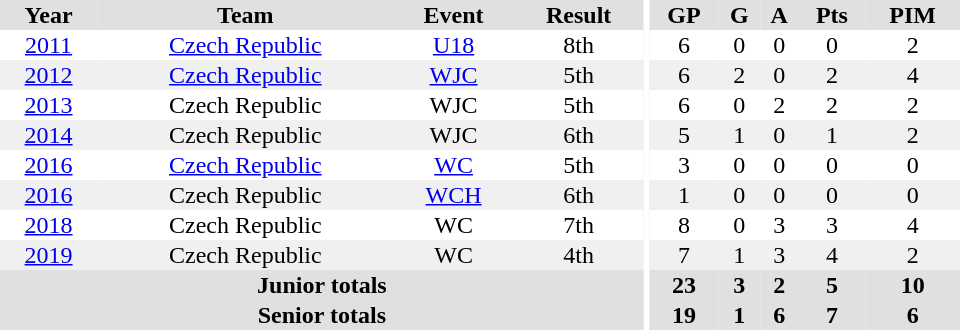<table border="0" cellpadding="1" cellspacing="0" style="text-align:center; width:40em">
<tr bgcolor="#e0e0e0">
<th>Year</th>
<th>Team</th>
<th>Event</th>
<th>Result</th>
<th rowspan="99" bgcolor="#ffffff"></th>
<th>GP</th>
<th>G</th>
<th>A</th>
<th>Pts</th>
<th>PIM</th>
</tr>
<tr>
<td><a href='#'>2011</a></td>
<td><a href='#'>Czech Republic</a></td>
<td><a href='#'>U18</a></td>
<td>8th</td>
<td>6</td>
<td>0</td>
<td>0</td>
<td>0</td>
<td>2</td>
</tr>
<tr bgcolor="#f0f0f0">
<td><a href='#'>2012</a></td>
<td><a href='#'>Czech Republic</a></td>
<td><a href='#'>WJC</a></td>
<td>5th</td>
<td>6</td>
<td>2</td>
<td>0</td>
<td>2</td>
<td>4</td>
</tr>
<tr>
<td><a href='#'>2013</a></td>
<td>Czech Republic</td>
<td>WJC</td>
<td>5th</td>
<td>6</td>
<td>0</td>
<td>2</td>
<td>2</td>
<td>2</td>
</tr>
<tr bgcolor="#f0f0f0">
<td><a href='#'>2014</a></td>
<td>Czech Republic</td>
<td>WJC</td>
<td>6th</td>
<td>5</td>
<td>1</td>
<td>0</td>
<td>1</td>
<td>2</td>
</tr>
<tr>
<td><a href='#'>2016</a></td>
<td><a href='#'>Czech Republic</a></td>
<td><a href='#'>WC</a></td>
<td>5th</td>
<td>3</td>
<td>0</td>
<td>0</td>
<td>0</td>
<td>0</td>
</tr>
<tr bgcolor="#f0f0f0">
<td><a href='#'>2016</a></td>
<td>Czech Republic</td>
<td><a href='#'>WCH</a></td>
<td>6th</td>
<td>1</td>
<td>0</td>
<td>0</td>
<td>0</td>
<td>0</td>
</tr>
<tr>
<td><a href='#'>2018</a></td>
<td>Czech Republic</td>
<td>WC</td>
<td>7th</td>
<td>8</td>
<td>0</td>
<td>3</td>
<td>3</td>
<td>4</td>
</tr>
<tr bgcolor="#f0f0f0">
<td><a href='#'>2019</a></td>
<td>Czech Republic</td>
<td>WC</td>
<td>4th</td>
<td>7</td>
<td>1</td>
<td>3</td>
<td>4</td>
<td>2</td>
</tr>
<tr bgcolor="#e0e0e0">
<th colspan="4">Junior totals</th>
<th>23</th>
<th>3</th>
<th>2</th>
<th>5</th>
<th>10</th>
</tr>
<tr bgcolor="#e0e0e0">
<th colspan="4">Senior totals</th>
<th>19</th>
<th>1</th>
<th>6</th>
<th>7</th>
<th>6</th>
</tr>
</table>
